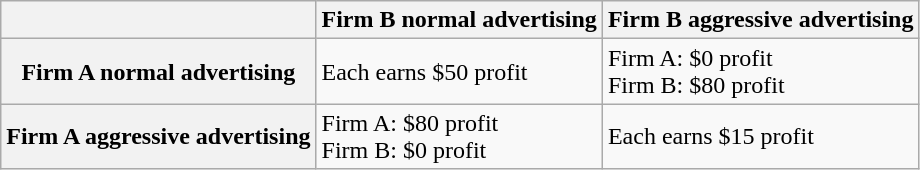<table class="wikitable">
<tr>
<th></th>
<th>Firm B normal advertising</th>
<th>Firm B aggressive advertising</th>
</tr>
<tr>
<th>Firm A normal advertising</th>
<td>Each earns $50 profit</td>
<td>Firm A: $0 profit <br>Firm B: $80 profit</td>
</tr>
<tr>
<th>Firm A aggressive advertising</th>
<td>Firm A: $80 profit <br> Firm B: $0 profit</td>
<td>Each earns $15 profit</td>
</tr>
</table>
